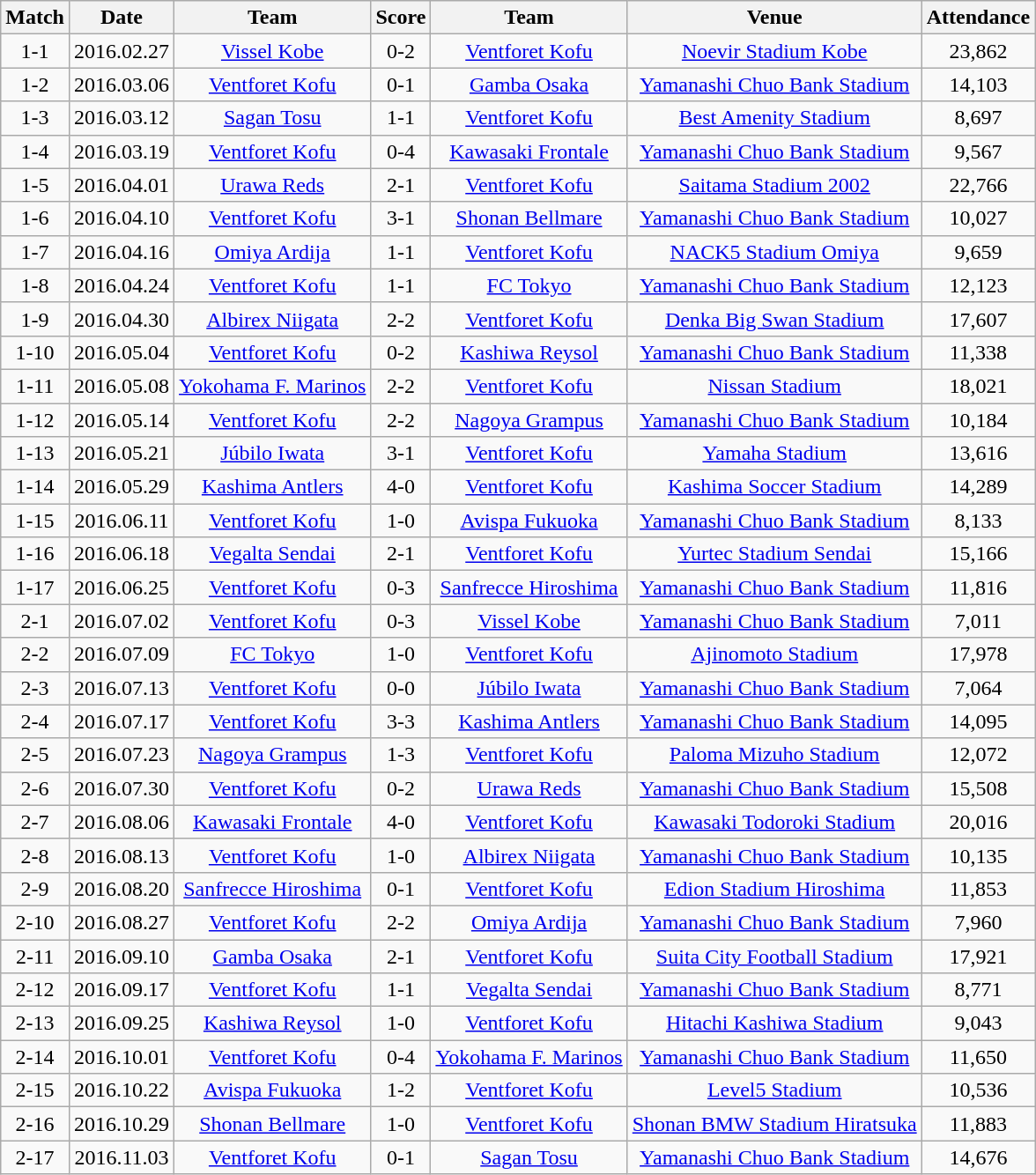<table class="wikitable" style="text-align:center;">
<tr>
<th>Match</th>
<th>Date</th>
<th>Team</th>
<th>Score</th>
<th>Team</th>
<th>Venue</th>
<th>Attendance</th>
</tr>
<tr>
<td>1-1</td>
<td>2016.02.27</td>
<td><a href='#'>Vissel Kobe</a></td>
<td>0-2</td>
<td><a href='#'>Ventforet Kofu</a></td>
<td><a href='#'>Noevir Stadium Kobe</a></td>
<td>23,862</td>
</tr>
<tr>
<td>1-2</td>
<td>2016.03.06</td>
<td><a href='#'>Ventforet Kofu</a></td>
<td>0-1</td>
<td><a href='#'>Gamba Osaka</a></td>
<td><a href='#'>Yamanashi Chuo Bank Stadium</a></td>
<td>14,103</td>
</tr>
<tr>
<td>1-3</td>
<td>2016.03.12</td>
<td><a href='#'>Sagan Tosu</a></td>
<td>1-1</td>
<td><a href='#'>Ventforet Kofu</a></td>
<td><a href='#'>Best Amenity Stadium</a></td>
<td>8,697</td>
</tr>
<tr>
<td>1-4</td>
<td>2016.03.19</td>
<td><a href='#'>Ventforet Kofu</a></td>
<td>0-4</td>
<td><a href='#'>Kawasaki Frontale</a></td>
<td><a href='#'>Yamanashi Chuo Bank Stadium</a></td>
<td>9,567</td>
</tr>
<tr>
<td>1-5</td>
<td>2016.04.01</td>
<td><a href='#'>Urawa Reds</a></td>
<td>2-1</td>
<td><a href='#'>Ventforet Kofu</a></td>
<td><a href='#'>Saitama Stadium 2002</a></td>
<td>22,766</td>
</tr>
<tr>
<td>1-6</td>
<td>2016.04.10</td>
<td><a href='#'>Ventforet Kofu</a></td>
<td>3-1</td>
<td><a href='#'>Shonan Bellmare</a></td>
<td><a href='#'>Yamanashi Chuo Bank Stadium</a></td>
<td>10,027</td>
</tr>
<tr>
<td>1-7</td>
<td>2016.04.16</td>
<td><a href='#'>Omiya Ardija</a></td>
<td>1-1</td>
<td><a href='#'>Ventforet Kofu</a></td>
<td><a href='#'>NACK5 Stadium Omiya</a></td>
<td>9,659</td>
</tr>
<tr>
<td>1-8</td>
<td>2016.04.24</td>
<td><a href='#'>Ventforet Kofu</a></td>
<td>1-1</td>
<td><a href='#'>FC Tokyo</a></td>
<td><a href='#'>Yamanashi Chuo Bank Stadium</a></td>
<td>12,123</td>
</tr>
<tr>
<td>1-9</td>
<td>2016.04.30</td>
<td><a href='#'>Albirex Niigata</a></td>
<td>2-2</td>
<td><a href='#'>Ventforet Kofu</a></td>
<td><a href='#'>Denka Big Swan Stadium</a></td>
<td>17,607</td>
</tr>
<tr>
<td>1-10</td>
<td>2016.05.04</td>
<td><a href='#'>Ventforet Kofu</a></td>
<td>0-2</td>
<td><a href='#'>Kashiwa Reysol</a></td>
<td><a href='#'>Yamanashi Chuo Bank Stadium</a></td>
<td>11,338</td>
</tr>
<tr>
<td>1-11</td>
<td>2016.05.08</td>
<td><a href='#'>Yokohama F. Marinos</a></td>
<td>2-2</td>
<td><a href='#'>Ventforet Kofu</a></td>
<td><a href='#'>Nissan Stadium</a></td>
<td>18,021</td>
</tr>
<tr>
<td>1-12</td>
<td>2016.05.14</td>
<td><a href='#'>Ventforet Kofu</a></td>
<td>2-2</td>
<td><a href='#'>Nagoya Grampus</a></td>
<td><a href='#'>Yamanashi Chuo Bank Stadium</a></td>
<td>10,184</td>
</tr>
<tr>
<td>1-13</td>
<td>2016.05.21</td>
<td><a href='#'>Júbilo Iwata</a></td>
<td>3-1</td>
<td><a href='#'>Ventforet Kofu</a></td>
<td><a href='#'>Yamaha Stadium</a></td>
<td>13,616</td>
</tr>
<tr>
<td>1-14</td>
<td>2016.05.29</td>
<td><a href='#'>Kashima Antlers</a></td>
<td>4-0</td>
<td><a href='#'>Ventforet Kofu</a></td>
<td><a href='#'>Kashima Soccer Stadium</a></td>
<td>14,289</td>
</tr>
<tr>
<td>1-15</td>
<td>2016.06.11</td>
<td><a href='#'>Ventforet Kofu</a></td>
<td>1-0</td>
<td><a href='#'>Avispa Fukuoka</a></td>
<td><a href='#'>Yamanashi Chuo Bank Stadium</a></td>
<td>8,133</td>
</tr>
<tr>
<td>1-16</td>
<td>2016.06.18</td>
<td><a href='#'>Vegalta Sendai</a></td>
<td>2-1</td>
<td><a href='#'>Ventforet Kofu</a></td>
<td><a href='#'>Yurtec Stadium Sendai</a></td>
<td>15,166</td>
</tr>
<tr>
<td>1-17</td>
<td>2016.06.25</td>
<td><a href='#'>Ventforet Kofu</a></td>
<td>0-3</td>
<td><a href='#'>Sanfrecce Hiroshima</a></td>
<td><a href='#'>Yamanashi Chuo Bank Stadium</a></td>
<td>11,816</td>
</tr>
<tr>
<td>2-1</td>
<td>2016.07.02</td>
<td><a href='#'>Ventforet Kofu</a></td>
<td>0-3</td>
<td><a href='#'>Vissel Kobe</a></td>
<td><a href='#'>Yamanashi Chuo Bank Stadium</a></td>
<td>7,011</td>
</tr>
<tr>
<td>2-2</td>
<td>2016.07.09</td>
<td><a href='#'>FC Tokyo</a></td>
<td>1-0</td>
<td><a href='#'>Ventforet Kofu</a></td>
<td><a href='#'>Ajinomoto Stadium</a></td>
<td>17,978</td>
</tr>
<tr>
<td>2-3</td>
<td>2016.07.13</td>
<td><a href='#'>Ventforet Kofu</a></td>
<td>0-0</td>
<td><a href='#'>Júbilo Iwata</a></td>
<td><a href='#'>Yamanashi Chuo Bank Stadium</a></td>
<td>7,064</td>
</tr>
<tr>
<td>2-4</td>
<td>2016.07.17</td>
<td><a href='#'>Ventforet Kofu</a></td>
<td>3-3</td>
<td><a href='#'>Kashima Antlers</a></td>
<td><a href='#'>Yamanashi Chuo Bank Stadium</a></td>
<td>14,095</td>
</tr>
<tr>
<td>2-5</td>
<td>2016.07.23</td>
<td><a href='#'>Nagoya Grampus</a></td>
<td>1-3</td>
<td><a href='#'>Ventforet Kofu</a></td>
<td><a href='#'>Paloma Mizuho Stadium</a></td>
<td>12,072</td>
</tr>
<tr>
<td>2-6</td>
<td>2016.07.30</td>
<td><a href='#'>Ventforet Kofu</a></td>
<td>0-2</td>
<td><a href='#'>Urawa Reds</a></td>
<td><a href='#'>Yamanashi Chuo Bank Stadium</a></td>
<td>15,508</td>
</tr>
<tr>
<td>2-7</td>
<td>2016.08.06</td>
<td><a href='#'>Kawasaki Frontale</a></td>
<td>4-0</td>
<td><a href='#'>Ventforet Kofu</a></td>
<td><a href='#'>Kawasaki Todoroki Stadium</a></td>
<td>20,016</td>
</tr>
<tr>
<td>2-8</td>
<td>2016.08.13</td>
<td><a href='#'>Ventforet Kofu</a></td>
<td>1-0</td>
<td><a href='#'>Albirex Niigata</a></td>
<td><a href='#'>Yamanashi Chuo Bank Stadium</a></td>
<td>10,135</td>
</tr>
<tr>
<td>2-9</td>
<td>2016.08.20</td>
<td><a href='#'>Sanfrecce Hiroshima</a></td>
<td>0-1</td>
<td><a href='#'>Ventforet Kofu</a></td>
<td><a href='#'>Edion Stadium Hiroshima</a></td>
<td>11,853</td>
</tr>
<tr>
<td>2-10</td>
<td>2016.08.27</td>
<td><a href='#'>Ventforet Kofu</a></td>
<td>2-2</td>
<td><a href='#'>Omiya Ardija</a></td>
<td><a href='#'>Yamanashi Chuo Bank Stadium</a></td>
<td>7,960</td>
</tr>
<tr>
<td>2-11</td>
<td>2016.09.10</td>
<td><a href='#'>Gamba Osaka</a></td>
<td>2-1</td>
<td><a href='#'>Ventforet Kofu</a></td>
<td><a href='#'>Suita City Football Stadium</a></td>
<td>17,921</td>
</tr>
<tr>
<td>2-12</td>
<td>2016.09.17</td>
<td><a href='#'>Ventforet Kofu</a></td>
<td>1-1</td>
<td><a href='#'>Vegalta Sendai</a></td>
<td><a href='#'>Yamanashi Chuo Bank Stadium</a></td>
<td>8,771</td>
</tr>
<tr>
<td>2-13</td>
<td>2016.09.25</td>
<td><a href='#'>Kashiwa Reysol</a></td>
<td>1-0</td>
<td><a href='#'>Ventforet Kofu</a></td>
<td><a href='#'>Hitachi Kashiwa Stadium</a></td>
<td>9,043</td>
</tr>
<tr>
<td>2-14</td>
<td>2016.10.01</td>
<td><a href='#'>Ventforet Kofu</a></td>
<td>0-4</td>
<td><a href='#'>Yokohama F. Marinos</a></td>
<td><a href='#'>Yamanashi Chuo Bank Stadium</a></td>
<td>11,650</td>
</tr>
<tr>
<td>2-15</td>
<td>2016.10.22</td>
<td><a href='#'>Avispa Fukuoka</a></td>
<td>1-2</td>
<td><a href='#'>Ventforet Kofu</a></td>
<td><a href='#'>Level5 Stadium</a></td>
<td>10,536</td>
</tr>
<tr>
<td>2-16</td>
<td>2016.10.29</td>
<td><a href='#'>Shonan Bellmare</a></td>
<td>1-0</td>
<td><a href='#'>Ventforet Kofu</a></td>
<td><a href='#'>Shonan BMW Stadium Hiratsuka</a></td>
<td>11,883</td>
</tr>
<tr>
<td>2-17</td>
<td>2016.11.03</td>
<td><a href='#'>Ventforet Kofu</a></td>
<td>0-1</td>
<td><a href='#'>Sagan Tosu</a></td>
<td><a href='#'>Yamanashi Chuo Bank Stadium</a></td>
<td>14,676</td>
</tr>
</table>
